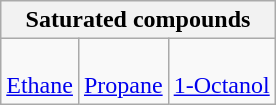<table class="wikitable floatleft" style="text-align:center">
<tr>
<th colspan="3">Saturated compounds</th>
</tr>
<tr>
<td><br><a href='#'>Ethane</a></td>
<td><br><a href='#'>Propane</a></td>
<td><br><a href='#'>1-Octanol</a></td>
</tr>
</table>
